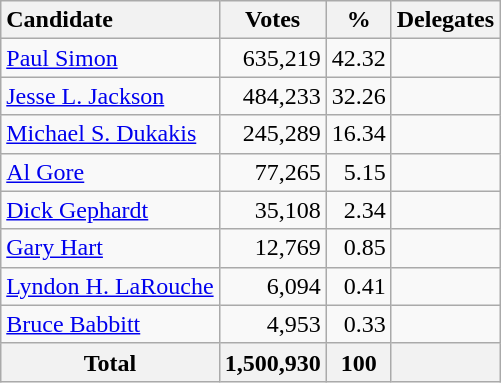<table class="wikitable sortable plainrowheaders" style="text-align:right;">
<tr>
<th style="text-align:left;">Candidate</th>
<th>Votes</th>
<th>%</th>
<th>Delegates</th>
</tr>
<tr>
<td style="text-align:left;"><a href='#'>Paul Simon</a></td>
<td>635,219</td>
<td>42.32</td>
<td style="text-align:center;"></td>
</tr>
<tr>
<td style="text-align:left;"><a href='#'>Jesse L. Jackson</a></td>
<td>484,233</td>
<td>32.26</td>
<td style="text-align:center;"></td>
</tr>
<tr>
<td style="text-align:left;"><a href='#'>Michael S. Dukakis</a></td>
<td>245,289</td>
<td>16.34</td>
<td style="text-align:center;"></td>
</tr>
<tr>
<td style="text-align:left;"><a href='#'>Al Gore</a></td>
<td>77,265</td>
<td>5.15</td>
<td style="text-align:center;"></td>
</tr>
<tr>
<td style="text-align:left;"><a href='#'>Dick Gephardt</a></td>
<td>35,108</td>
<td>2.34</td>
<td style="text-align:center;"></td>
</tr>
<tr>
<td style="text-align:left;"><a href='#'>Gary Hart</a> </td>
<td>12,769</td>
<td>0.85</td>
<td style="text-align:center;"></td>
</tr>
<tr>
<td style="text-align:left;"><a href='#'>Lyndon H. LaRouche</a></td>
<td>6,094</td>
<td>0.41</td>
<td style="text-align:center;"></td>
</tr>
<tr>
<td style="text-align:left;"><a href='#'>Bruce Babbitt</a> </td>
<td>4,953</td>
<td>0.33</td>
<td style="text-align:center;"></td>
</tr>
<tr class="sortbottom">
<th>Total</th>
<th>1,500,930</th>
<th>100</th>
<th></th>
</tr>
</table>
